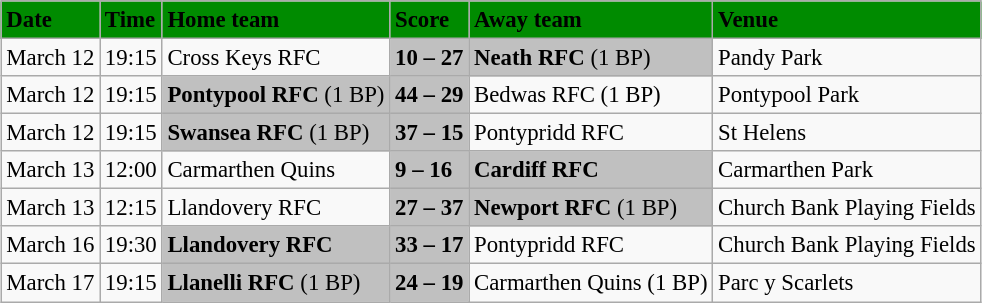<table class="wikitable" style="margin:0.5em auto; font-size:95%">
<tr bgcolor="#008B00">
<td><strong>Date</strong></td>
<td><strong>Time</strong></td>
<td><strong>Home team</strong></td>
<td><strong>Score</strong></td>
<td><strong>Away team</strong></td>
<td><strong>Venue</strong></td>
</tr>
<tr>
<td>March 12</td>
<td>19:15</td>
<td>Cross Keys RFC</td>
<td bgcolor="silver"><strong>10 – 27</strong></td>
<td bgcolor="silver"><strong>Neath RFC</strong> (1 BP)</td>
<td>Pandy Park</td>
</tr>
<tr>
<td>March 12</td>
<td>19:15</td>
<td bgcolor="silver"><strong>Pontypool RFC</strong> (1 BP)</td>
<td bgcolor="silver"><strong>44 – 29</strong></td>
<td>Bedwas RFC (1 BP)</td>
<td>Pontypool Park</td>
</tr>
<tr>
<td>March 12</td>
<td>19:15</td>
<td bgcolor="silver"><strong>Swansea RFC</strong> (1 BP)</td>
<td bgcolor="silver"><strong>37 – 15</strong></td>
<td>Pontypridd RFC</td>
<td>St Helens</td>
</tr>
<tr>
<td>March 13</td>
<td>12:00</td>
<td>Carmarthen Quins</td>
<td bgcolor="silver"><strong>9 – 16</strong></td>
<td bgcolor="silver"><strong>Cardiff RFC</strong></td>
<td>Carmarthen Park</td>
</tr>
<tr>
<td>March 13</td>
<td>12:15</td>
<td>Llandovery RFC</td>
<td bgcolor="silver"><strong>27 – 37</strong></td>
<td bgcolor="silver"><strong>Newport RFC</strong> (1 BP)</td>
<td>Church Bank Playing Fields</td>
</tr>
<tr>
<td>March 16</td>
<td>19:30</td>
<td bgcolor="silver"><strong>Llandovery RFC</strong></td>
<td bgcolor="silver"><strong>33 – 17</strong></td>
<td>Pontypridd RFC</td>
<td>Church Bank Playing Fields</td>
</tr>
<tr>
<td>March 17</td>
<td>19:15</td>
<td bgcolor="silver"><strong>Llanelli RFC</strong> (1 BP)</td>
<td bgcolor="silver"><strong>24 – 19</strong></td>
<td>Carmarthen Quins (1 BP)</td>
<td>Parc y Scarlets</td>
</tr>
</table>
